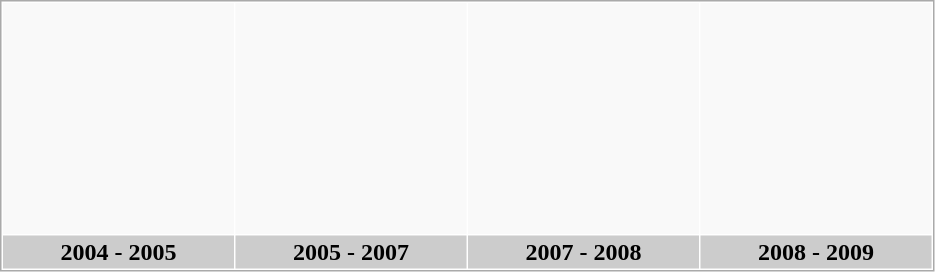<table border="0" cellpadding="2" cellspacing="1" style="border:1px solid #aaa">
<tr align=center>
<th height="150px" bgcolor="#F9F9F9"></th>
<th height="150px" bgcolor="#F9F9F9"></th>
<th height="150px" bgcolor="#F9F9F9"></th>
<th height="150px" bgcolor="#F9F9F9"></th>
</tr>
<tr>
<th width="150px" colspan="1" bgcolor="#CCCCCC">2004 - 2005</th>
<th width="150px" colspan="1" bgcolor="#CCCCCC">2005 - 2007</th>
<th width="150px" colspan="1" bgcolor="#CCCCCC">2007 - 2008</th>
<th width="150px" colspan="1" bgcolor="#CCCCCC">2008 - 2009</th>
</tr>
</table>
